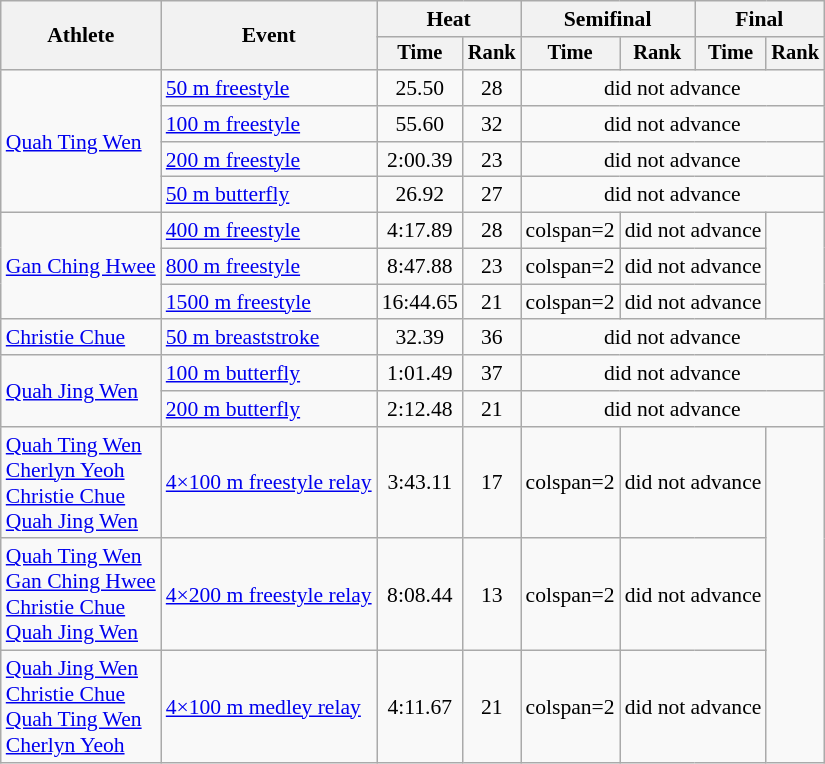<table class="wikitable" style="text-align:center; font-size:90%">
<tr>
<th rowspan="2">Athlete</th>
<th rowspan="2">Event</th>
<th colspan="2">Heat</th>
<th colspan="2">Semifinal</th>
<th colspan="2">Final</th>
</tr>
<tr style="font-size:95%">
<th>Time</th>
<th>Rank</th>
<th>Time</th>
<th>Rank</th>
<th>Time</th>
<th>Rank</th>
</tr>
<tr>
<td align=left rowspan=4><a href='#'>Quah Ting Wen</a></td>
<td align=left><a href='#'>50 m freestyle</a></td>
<td>25.50</td>
<td>28</td>
<td colspan=4>did not advance</td>
</tr>
<tr>
<td align=left><a href='#'>100 m freestyle</a></td>
<td>55.60</td>
<td>32</td>
<td colspan=4>did not advance</td>
</tr>
<tr>
<td align=left><a href='#'>200 m freestyle</a></td>
<td>2:00.39</td>
<td>23</td>
<td colspan=4>did not advance</td>
</tr>
<tr>
<td align=left><a href='#'>50 m butterfly</a></td>
<td>26.92</td>
<td>27</td>
<td colspan=4>did not advance</td>
</tr>
<tr>
<td align=left rowspan=3><a href='#'>Gan Ching Hwee</a></td>
<td align=left><a href='#'>400 m freestyle</a></td>
<td>4:17.89</td>
<td>28</td>
<td>colspan=2 </td>
<td colspan=2>did not advance</td>
</tr>
<tr>
<td align=left><a href='#'>800 m freestyle</a></td>
<td>8:47.88</td>
<td>23</td>
<td>colspan=2 </td>
<td colspan=2>did not advance</td>
</tr>
<tr>
<td align=left><a href='#'>1500 m freestyle</a></td>
<td>16:44.65</td>
<td>21</td>
<td>colspan=2 </td>
<td colspan=2>did not advance</td>
</tr>
<tr>
<td align=left rowspan=><a href='#'>Christie Chue</a></td>
<td align=left><a href='#'>50 m breaststroke</a></td>
<td>32.39</td>
<td>36</td>
<td colspan=4>did not advance</td>
</tr>
<tr>
<td align=left rowspan=2><a href='#'>Quah Jing Wen</a></td>
<td align=left><a href='#'>100 m butterfly</a></td>
<td>1:01.49</td>
<td>37</td>
<td colspan=4>did not advance</td>
</tr>
<tr>
<td align=left><a href='#'>200 m butterfly</a></td>
<td>2:12.48</td>
<td>21</td>
<td colspan=4>did not advance</td>
</tr>
<tr>
<td align=left><a href='#'>Quah Ting Wen</a><br><a href='#'>Cherlyn Yeoh</a><br><a href='#'>Christie Chue</a><br><a href='#'>Quah Jing Wen</a></td>
<td align=left><a href='#'>4×100 m freestyle relay</a></td>
<td>3:43.11</td>
<td>17</td>
<td>colspan=2 </td>
<td colspan=2>did not advance</td>
</tr>
<tr>
<td align=left><a href='#'>Quah Ting Wen</a><br><a href='#'>Gan Ching Hwee</a><br><a href='#'>Christie Chue</a><br><a href='#'>Quah Jing Wen</a></td>
<td align=left><a href='#'>4×200 m freestyle relay</a></td>
<td>8:08.44</td>
<td>13</td>
<td>colspan=2 </td>
<td colspan=2>did not advance</td>
</tr>
<tr>
<td align=left><a href='#'>Quah Jing Wen</a><br><a href='#'>Christie Chue</a><br><a href='#'>Quah Ting Wen</a><br><a href='#'>Cherlyn Yeoh</a></td>
<td align=left><a href='#'>4×100 m medley relay</a></td>
<td>4:11.67</td>
<td>21</td>
<td>colspan=2 </td>
<td colspan=2>did not advance</td>
</tr>
</table>
